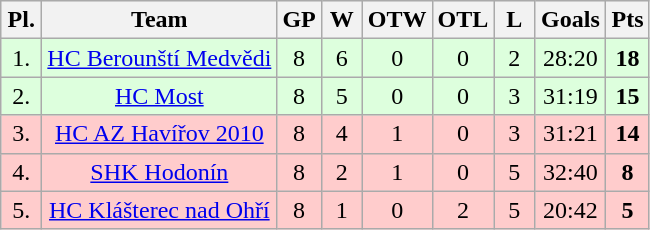<table class="wikitable">
<tr align="center" bgcolor="#efefef">
<th width="20">Pl.</th>
<th>Team</th>
<th>GP</th>
<th width="20">W</th>
<th width="20">OTW</th>
<th width="20">OTL</th>
<th width="20">L</th>
<th width="40">Goals</th>
<th width="20">Pts</th>
</tr>
<tr align="center" bgcolor="#ddffdd">
<td>1.</td>
<td><a href='#'>HC Berounští Medvědi</a></td>
<td>8</td>
<td>6</td>
<td>0</td>
<td>0</td>
<td>2</td>
<td>28:20</td>
<td><strong>18</strong></td>
</tr>
<tr align="center" bgcolor="#ddffdd">
<td>2.</td>
<td><a href='#'>HC Most</a></td>
<td>8</td>
<td>5</td>
<td>0</td>
<td>0</td>
<td>3</td>
<td>31:19</td>
<td><strong>15</strong></td>
</tr>
<tr align="center" bgcolor="#ffcccc">
<td>3.</td>
<td><a href='#'>HC AZ Havířov 2010</a></td>
<td>8</td>
<td>4</td>
<td>1</td>
<td>0</td>
<td>3</td>
<td>31:21</td>
<td><strong>14</strong></td>
</tr>
<tr align="center" bgcolor="#ffcccc">
<td>4.</td>
<td><a href='#'>SHK Hodonín</a></td>
<td>8</td>
<td>2</td>
<td>1</td>
<td>0</td>
<td>5</td>
<td>32:40</td>
<td><strong>8</strong></td>
</tr>
<tr align="center" bgcolor="#ffcccc">
<td>5.</td>
<td><a href='#'>HC Klášterec nad Ohří</a></td>
<td>8</td>
<td>1</td>
<td>0</td>
<td>2</td>
<td>5</td>
<td>20:42</td>
<td><strong>5</strong></td>
</tr>
</table>
